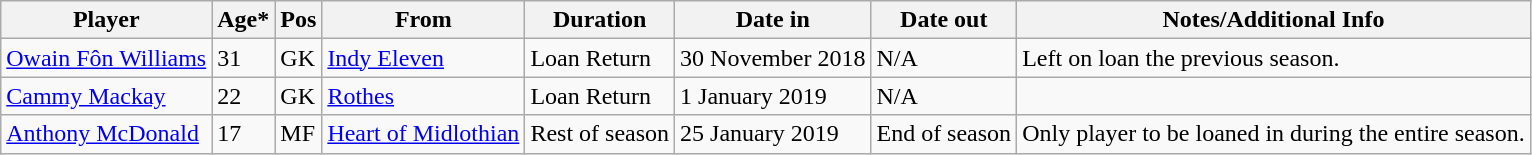<table class="wikitable">
<tr>
<th>Player</th>
<th>Age*</th>
<th>Pos</th>
<th>From</th>
<th>Duration</th>
<th>Date in</th>
<th>Date out</th>
<th>Notes/Additional Info</th>
</tr>
<tr>
<td> <a href='#'>Owain Fôn Williams</a></td>
<td>31</td>
<td>GK</td>
<td> <a href='#'>Indy Eleven</a></td>
<td>Loan Return</td>
<td>30 November 2018</td>
<td>N/A</td>
<td>Left on loan the previous season.</td>
</tr>
<tr>
<td> <a href='#'>Cammy Mackay</a></td>
<td>22</td>
<td>GK</td>
<td> <a href='#'>Rothes</a></td>
<td>Loan Return</td>
<td>1 January 2019</td>
<td>N/A</td>
<td></td>
</tr>
<tr>
<td> <a href='#'>Anthony McDonald</a></td>
<td>17</td>
<td>MF</td>
<td> <a href='#'>Heart of Midlothian</a></td>
<td>Rest of season</td>
<td>25 January 2019</td>
<td>End of season</td>
<td>Only player to be loaned in during the entire season.</td>
</tr>
</table>
